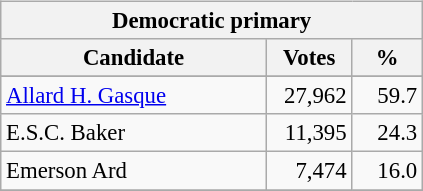<table class="wikitable" align="left" style="margin: 1em 1em 1em 0; font-size: 95%;">
<tr>
<th colspan="3">Democratic primary</th>
</tr>
<tr>
<th colspan="1" style="width: 170px">Candidate</th>
<th style="width: 50px">Votes</th>
<th style="width: 40px">%</th>
</tr>
<tr>
</tr>
<tr>
<td><a href='#'>Allard H. Gasque</a></td>
<td align="right">27,962</td>
<td align="right">59.7</td>
</tr>
<tr>
<td>E.S.C. Baker</td>
<td align="right">11,395</td>
<td align="right">24.3</td>
</tr>
<tr>
<td>Emerson Ard</td>
<td align="right">7,474</td>
<td align="right">16.0</td>
</tr>
<tr>
</tr>
</table>
